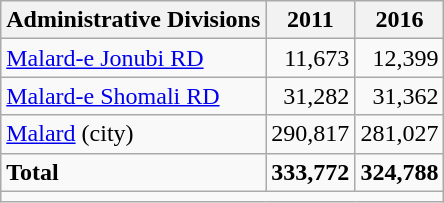<table class="wikitable">
<tr>
<th>Administrative Divisions</th>
<th>2011</th>
<th>2016</th>
</tr>
<tr>
<td><a href='#'>Malard-e Jonubi RD</a></td>
<td style="text-align: right;">11,673</td>
<td style="text-align: right;">12,399</td>
</tr>
<tr>
<td><a href='#'>Malard-e Shomali RD</a></td>
<td style="text-align: right;">31,282</td>
<td style="text-align: right;">31,362</td>
</tr>
<tr>
<td><a href='#'>Malard</a> (city)</td>
<td style="text-align: right;">290,817</td>
<td style="text-align: right;">281,027</td>
</tr>
<tr>
<td><strong>Total</strong></td>
<td style="text-align: right;"><strong>333,772</strong></td>
<td style="text-align: right;"><strong>324,788</strong></td>
</tr>
<tr>
<td colspan=3></td>
</tr>
</table>
